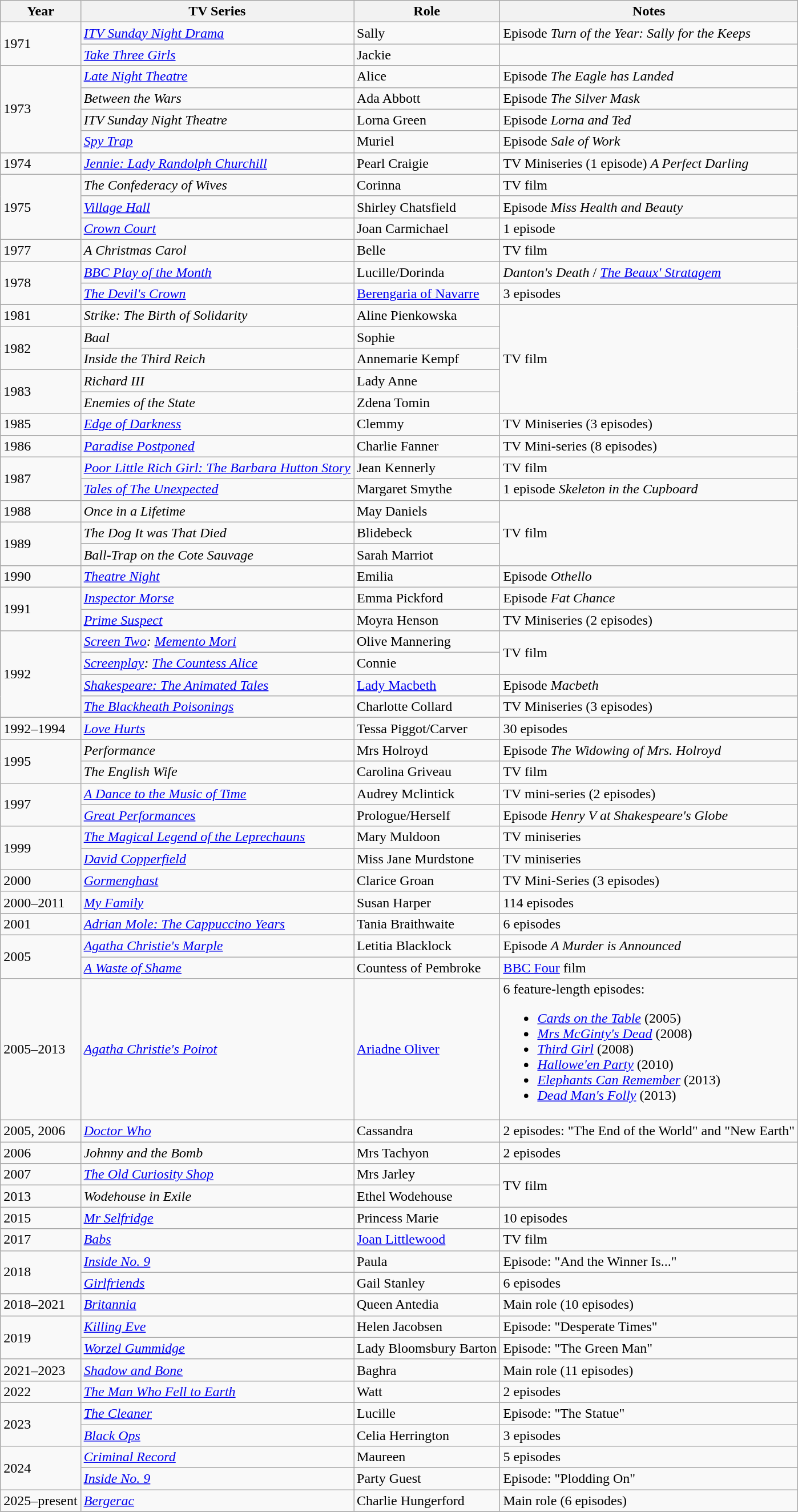<table class="wikitable">
<tr>
<th>Year</th>
<th>TV Series</th>
<th>Role</th>
<th>Notes</th>
</tr>
<tr>
<td rowspan="2">1971</td>
<td><em><a href='#'>ITV Sunday Night Drama</a></em></td>
<td>Sally</td>
<td>Episode <em>Turn of the Year: Sally for the Keeps</em></td>
</tr>
<tr>
<td><em><a href='#'>Take Three Girls</a></em></td>
<td>Jackie</td>
<td></td>
</tr>
<tr>
<td rowspan="4">1973</td>
<td><em><a href='#'>Late Night Theatre</a></em></td>
<td>Alice</td>
<td>Episode <em>The Eagle has Landed</em></td>
</tr>
<tr>
<td><em>Between the Wars</em></td>
<td>Ada Abbott</td>
<td>Episode <em>The Silver Mask</em></td>
</tr>
<tr>
<td><em>ITV Sunday Night Theatre</em></td>
<td>Lorna Green</td>
<td>Episode <em>Lorna and Ted</em></td>
</tr>
<tr>
<td><em><a href='#'>Spy Trap</a></em></td>
<td>Muriel</td>
<td>Episode <em>Sale of Work</em></td>
</tr>
<tr>
<td>1974</td>
<td><em><a href='#'>Jennie: Lady Randolph Churchill</a></em></td>
<td>Pearl Craigie</td>
<td>TV Miniseries (1 episode) <em>A Perfect Darling</em></td>
</tr>
<tr>
<td rowspan="3">1975</td>
<td><em>The Confederacy of Wives</em></td>
<td>Corinna</td>
<td>TV film</td>
</tr>
<tr>
<td><em><a href='#'>Village Hall</a></em></td>
<td>Shirley Chatsfield</td>
<td>Episode <em>Miss Health and Beauty</em></td>
</tr>
<tr>
<td><em><a href='#'>Crown Court</a></em></td>
<td>Joan Carmichael</td>
<td>1 episode</td>
</tr>
<tr>
<td>1977</td>
<td><em>A Christmas Carol</em></td>
<td>Belle</td>
<td>TV film</td>
</tr>
<tr>
<td rowspan="2">1978</td>
<td><em><a href='#'>BBC Play of the Month</a></em></td>
<td>Lucille/Dorinda</td>
<td><em>Danton's Death</em> / <em><a href='#'>The Beaux' Stratagem</a></em></td>
</tr>
<tr>
<td><em><a href='#'>The Devil's Crown</a></em></td>
<td><a href='#'>Berengaria of Navarre</a></td>
<td>3 episodes</td>
</tr>
<tr>
<td>1981</td>
<td><em>Strike: The Birth of Solidarity</em></td>
<td>Aline Pienkowska</td>
<td rowspan="5">TV film</td>
</tr>
<tr>
<td rowspan="2">1982</td>
<td><em>Baal</em></td>
<td>Sophie</td>
</tr>
<tr>
<td><em>Inside the Third Reich</em></td>
<td>Annemarie Kempf</td>
</tr>
<tr>
<td rowspan="2">1983</td>
<td><em>Richard III</em></td>
<td>Lady Anne</td>
</tr>
<tr>
<td><em>Enemies of the State</em></td>
<td>Zdena Tomin</td>
</tr>
<tr>
<td>1985</td>
<td><em><a href='#'>Edge of Darkness</a></em></td>
<td>Clemmy</td>
<td>TV Miniseries (3 episodes)</td>
</tr>
<tr>
<td>1986</td>
<td><em><a href='#'>Paradise Postponed</a></em></td>
<td>Charlie Fanner</td>
<td>TV Mini-series (8 episodes)</td>
</tr>
<tr>
<td rowspan="2">1987</td>
<td><em><a href='#'>Poor Little Rich Girl: The Barbara Hutton Story</a></em></td>
<td>Jean Kennerly</td>
<td>TV film</td>
</tr>
<tr>
<td><em><a href='#'>Tales of The Unexpected</a></em></td>
<td>Margaret Smythe</td>
<td>1 episode <em>Skeleton in the Cupboard</em></td>
</tr>
<tr>
<td>1988</td>
<td><em>Once in a Lifetime</em></td>
<td>May Daniels</td>
<td rowspan="3">TV film</td>
</tr>
<tr>
<td rowspan="2">1989</td>
<td><em>The Dog It was That Died</em></td>
<td>Blidebeck</td>
</tr>
<tr>
<td><em>Ball-Trap on the Cote Sauvage</em></td>
<td>Sarah Marriot</td>
</tr>
<tr>
<td>1990</td>
<td><em><a href='#'>Theatre Night</a></em></td>
<td>Emilia</td>
<td>Episode <em>Othello</em></td>
</tr>
<tr>
<td rowspan="2">1991</td>
<td><em><a href='#'>Inspector Morse</a></em></td>
<td>Emma Pickford</td>
<td>Episode <em>Fat Chance</em></td>
</tr>
<tr>
<td><em><a href='#'>Prime Suspect</a></em></td>
<td>Moyra Henson</td>
<td>TV Miniseries (2 episodes)</td>
</tr>
<tr>
<td rowspan="4">1992</td>
<td><em><a href='#'>Screen Two</a>: <a href='#'>Memento Mori</a></em></td>
<td>Olive Mannering</td>
<td rowspan="2">TV film</td>
</tr>
<tr>
<td><em><a href='#'>Screenplay</a>: <a href='#'>The Countess Alice</a></em></td>
<td>Connie</td>
</tr>
<tr>
<td><em><a href='#'>Shakespeare: The Animated Tales</a></em></td>
<td><a href='#'>Lady Macbeth</a></td>
<td>Episode <em>Macbeth</em></td>
</tr>
<tr>
<td><em><a href='#'>The Blackheath Poisonings</a></em></td>
<td>Charlotte Collard</td>
<td>TV Miniseries (3 episodes)</td>
</tr>
<tr>
<td>1992–1994</td>
<td><em><a href='#'>Love Hurts</a></em></td>
<td>Tessa Piggot/Carver</td>
<td>30 episodes</td>
</tr>
<tr>
<td rowspan="2">1995</td>
<td><em>Performance</em></td>
<td>Mrs Holroyd</td>
<td>Episode <em>The Widowing of Mrs. Holroyd</em></td>
</tr>
<tr>
<td><em>The English Wife</em></td>
<td>Carolina Griveau</td>
<td>TV film</td>
</tr>
<tr>
<td rowspan="2">1997</td>
<td><em><a href='#'>A Dance to the Music of Time</a></em></td>
<td>Audrey Mclintick</td>
<td>TV mini-series (2 episodes)</td>
</tr>
<tr>
<td><em><a href='#'>Great Performances</a></em></td>
<td>Prologue/Herself</td>
<td>Episode <em>Henry V at Shakespeare's Globe</em></td>
</tr>
<tr>
<td rowspan="2">1999</td>
<td><em><a href='#'>The Magical Legend of the Leprechauns</a></em></td>
<td>Mary Muldoon</td>
<td>TV miniseries</td>
</tr>
<tr>
<td><em><a href='#'>David Copperfield</a></em></td>
<td>Miss Jane Murdstone</td>
<td>TV miniseries</td>
</tr>
<tr>
<td>2000</td>
<td><em><a href='#'>Gormenghast</a></em></td>
<td>Clarice Groan</td>
<td>TV Mini-Series (3 episodes)</td>
</tr>
<tr>
<td>2000–2011</td>
<td><em><a href='#'>My Family</a></em></td>
<td>Susan Harper</td>
<td>114 episodes</td>
</tr>
<tr>
<td>2001</td>
<td><em><a href='#'>Adrian Mole: The Cappuccino Years</a></em></td>
<td>Tania Braithwaite</td>
<td>6 episodes</td>
</tr>
<tr>
<td rowspan="2">2005</td>
<td><em><a href='#'>Agatha Christie's Marple</a></em></td>
<td>Letitia Blacklock</td>
<td>Episode <em>A Murder is Announced</em></td>
</tr>
<tr>
<td><em><a href='#'>A Waste of Shame</a></em></td>
<td>Countess of Pembroke</td>
<td><a href='#'>BBC Four</a> film</td>
</tr>
<tr>
<td>2005–2013</td>
<td><em><a href='#'>Agatha Christie's Poirot</a></em></td>
<td><a href='#'>Ariadne Oliver</a></td>
<td>6 feature-length episodes:<br><ul><li><em><a href='#'>Cards on the Table</a></em> (2005)</li><li><em><a href='#'>Mrs McGinty's Dead</a></em> (2008)</li><li><em><a href='#'>Third Girl</a></em> (2008)</li><li><em><a href='#'>Hallowe'en Party</a></em> (2010)</li><li><em><a href='#'>Elephants Can Remember</a></em> (2013)</li><li><em><a href='#'>Dead Man's Folly</a></em> (2013)</li></ul></td>
</tr>
<tr>
<td>2005, 2006</td>
<td><em><a href='#'>Doctor Who</a></em></td>
<td>Cassandra</td>
<td>2 episodes: "The End of the World" and "New Earth"</td>
</tr>
<tr>
<td>2006</td>
<td><em>Johnny and the Bomb</em></td>
<td>Mrs Tachyon</td>
<td>2 episodes</td>
</tr>
<tr>
<td>2007</td>
<td><em><a href='#'>The Old Curiosity Shop</a></em></td>
<td>Mrs Jarley</td>
<td rowspan="2">TV film</td>
</tr>
<tr>
<td>2013</td>
<td><em>Wodehouse in Exile</em></td>
<td>Ethel Wodehouse</td>
</tr>
<tr>
<td>2015</td>
<td><em><a href='#'>Mr Selfridge</a></em></td>
<td>Princess Marie</td>
<td>10 episodes</td>
</tr>
<tr>
<td>2017</td>
<td><em><a href='#'>Babs</a></em></td>
<td><a href='#'>Joan Littlewood</a></td>
<td>TV film</td>
</tr>
<tr>
<td rowspan="2">2018</td>
<td><em><a href='#'>Inside No. 9</a></em></td>
<td>Paula</td>
<td>Episode: "And the Winner Is..."</td>
</tr>
<tr>
<td><em><a href='#'>Girlfriends</a></em></td>
<td>Gail Stanley</td>
<td>6 episodes</td>
</tr>
<tr>
<td>2018–2021</td>
<td><em><a href='#'>Britannia</a></em></td>
<td>Queen Antedia</td>
<td>Main role (10 episodes)</td>
</tr>
<tr>
<td rowspan="2">2019</td>
<td><em><a href='#'>Killing Eve</a></em></td>
<td>Helen Jacobsen</td>
<td>Episode: "Desperate Times"</td>
</tr>
<tr>
<td><em><a href='#'>Worzel Gummidge</a></em></td>
<td>Lady Bloomsbury Barton</td>
<td>Episode: "The Green Man"</td>
</tr>
<tr>
<td>2021–2023</td>
<td><em><a href='#'>Shadow and Bone</a></em></td>
<td>Baghra</td>
<td>Main role (11 episodes)</td>
</tr>
<tr>
<td>2022</td>
<td><em><a href='#'>The Man Who Fell to Earth</a></em></td>
<td>Watt</td>
<td>2 episodes</td>
</tr>
<tr>
<td rowspan="2">2023</td>
<td><em><a href='#'>The Cleaner</a></em></td>
<td>Lucille</td>
<td>Episode: "The Statue"</td>
</tr>
<tr>
<td><em><a href='#'>Black Ops</a></em></td>
<td>Celia Herrington</td>
<td>3 episodes</td>
</tr>
<tr>
<td rowspan="2">2024</td>
<td><em><a href='#'>Criminal Record</a></em></td>
<td>Maureen</td>
<td>5 episodes</td>
</tr>
<tr>
<td><em><a href='#'>Inside No. 9</a></em></td>
<td>Party Guest</td>
<td>Episode: "Plodding On"</td>
</tr>
<tr>
<td>2025–present</td>
<td><em><a href='#'>Bergerac</a></em></td>
<td>Charlie Hungerford</td>
<td>Main role (6 episodes)</td>
</tr>
<tr>
</tr>
</table>
